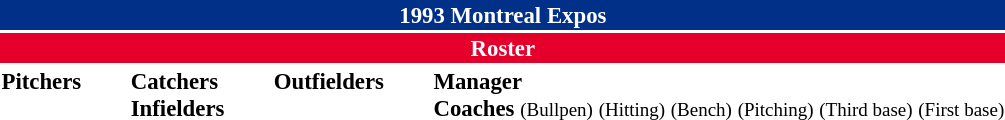<table class="toccolours" style="font-size: 95%;">
<tr>
<th colspan="10" style="background-color: #003087; color: #FFFFFF; text-align: center;">1993 Montreal Expos</th>
</tr>
<tr>
<td colspan="10" style="background-color: #E4002B; color: #FFFFFF; text-align: center;"><strong>Roster</strong></td>
</tr>
<tr>
<td valign="top"><strong>Pitchers</strong><br>




















</td>
<td width="25px"></td>
<td valign="top"><strong>Catchers</strong><br>



<strong>Infielders</strong>












</td>
<td width="25px"></td>
<td valign="top"><strong>Outfielders</strong><br>







</td>
<td width="25px"></td>
<td valign="top"><strong>Manager</strong><br>
<strong>Coaches</strong>
 <small>(Bullpen)</small>
 <small>(Hitting)</small>
 <small>(Bench)</small>
 <small>(Pitching)</small>
 <small>(Third base)</small>
 <small>(First base)</small></td>
</tr>
</table>
